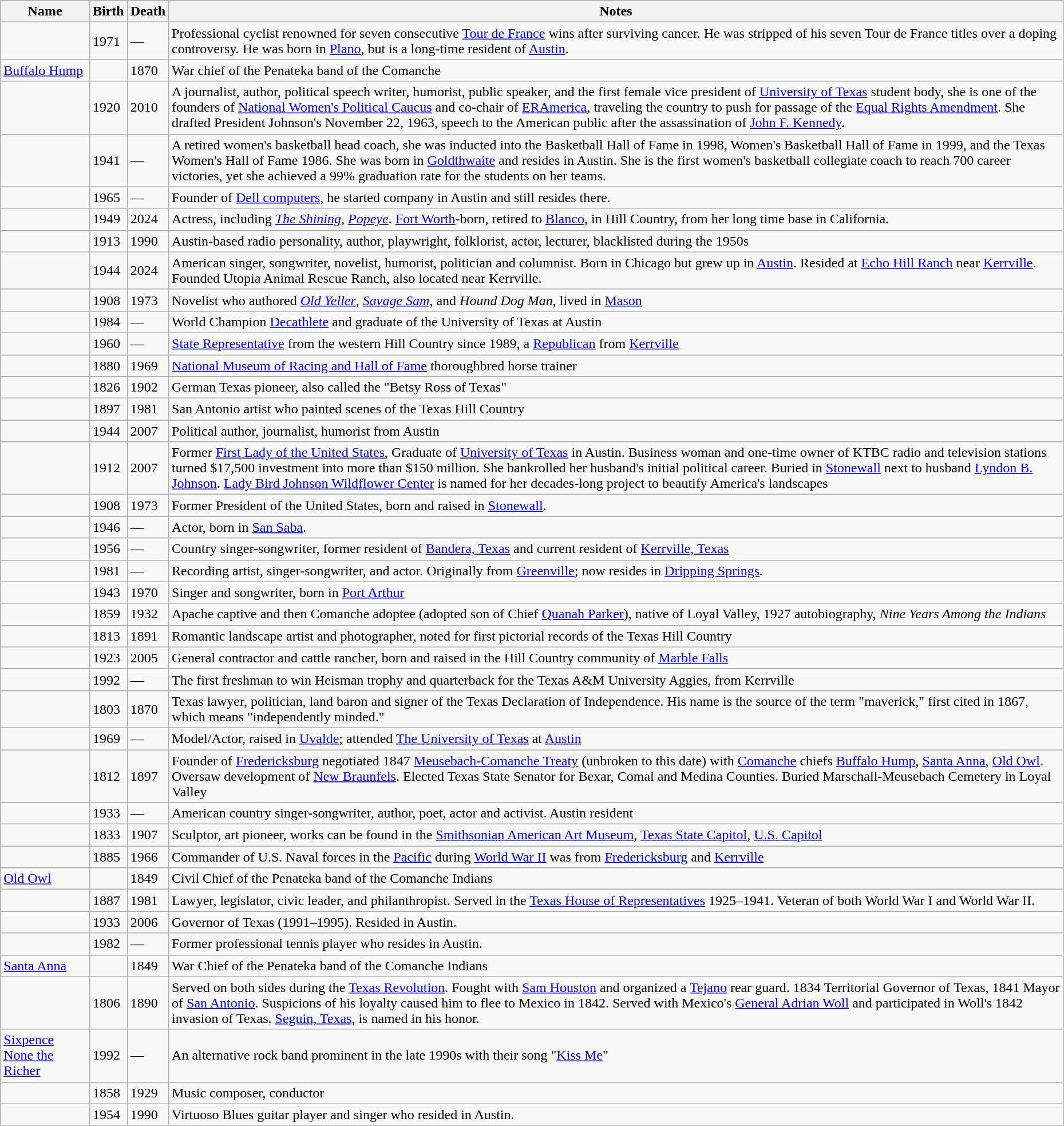<table class="wikitable sortable" style="width:98%">
<tr>
<th>Name</th>
<th>Birth</th>
<th>Death</th>
<th>Notes</th>
</tr>
<tr>
<td></td>
<td>1971</td>
<td>—</td>
<td>Professional cyclist renowned for seven consecutive <a href='#'>Tour de France</a> wins after surviving cancer. He was stripped of his seven Tour de France titles over a doping controversy.  He was born in <a href='#'>Plano</a>, but is a long-time resident of <a href='#'>Austin</a>.</td>
</tr>
<tr>
<td><a href='#'>Buffalo Hump</a></td>
<td></td>
<td>1870</td>
<td>War chief of the Penateka band of the Comanche</td>
</tr>
<tr>
<td></td>
<td>1920</td>
<td>2010</td>
<td>A journalist, author, political speech writer, humorist, public speaker, and the first female vice president of <a href='#'>University of Texas</a> student body, she is one of the founders of <a href='#'>National Women's Political Caucus</a> and co-chair of <a href='#'>ERAmerica</a>, traveling the country to push for passage of the <a href='#'>Equal Rights Amendment</a>. She drafted President Johnson's November 22, 1963, speech to the American public after the assassination of <a href='#'>John F. Kennedy</a>.</td>
</tr>
<tr>
<td></td>
<td>1941</td>
<td>—</td>
<td>A retired women's basketball head coach, she was inducted into the Basketball Hall of Fame in 1998, Women's Basketball Hall of Fame in 1999, and the Texas Women's Hall of Fame 1986. She was born in <a href='#'>Goldthwaite</a> and resides in Austin. She is the first women's basketball collegiate coach to reach 700 career victories, yet she achieved a 99% graduation rate for the students on her teams.</td>
</tr>
<tr>
<td></td>
<td>1965</td>
<td>—</td>
<td>Founder of <a href='#'>Dell computers</a>, he started company in Austin and still resides there.</td>
</tr>
<tr>
<td></td>
<td>1949</td>
<td>2024</td>
<td>Actress, including <em><a href='#'>The Shining</a></em>, <em><a href='#'>Popeye</a></em>. <a href='#'>Fort Worth</a>-born, retired to <a href='#'>Blanco</a>, in Hill Country, from her long time base in California.</td>
</tr>
<tr>
<td></td>
<td>1913</td>
<td>1990</td>
<td>Austin-based radio personality, author, playwright, folklorist, actor, lecturer, blacklisted during the 1950s</td>
</tr>
<tr>
<td></td>
<td>1944</td>
<td>2024</td>
<td>American singer, songwriter, novelist, humorist, politician and columnist.  Born in Chicago but grew up in <a href='#'>Austin</a>.  Resided at <a href='#'>Echo Hill Ranch</a> near <a href='#'>Kerrville</a>.  Founded Utopia Animal Rescue Ranch, also located near Kerrville.</td>
</tr>
<tr>
<td></td>
<td>1908</td>
<td>1973</td>
<td>Novelist who authored <em><a href='#'>Old Yeller</a></em>, <em><a href='#'>Savage Sam</a></em>, and <em>Hound Dog Man</em>, lived in <a href='#'>Mason</a></td>
</tr>
<tr>
<td></td>
<td>1984</td>
<td>—</td>
<td>World Champion <a href='#'>Decathlete</a> and graduate of the University of Texas at Austin</td>
</tr>
<tr>
<td></td>
<td>1960</td>
<td>—</td>
<td><a href='#'>State Representative</a> from the western Hill Country since 1989, a <a href='#'>Republican</a> from <a href='#'>Kerrville</a></td>
</tr>
<tr>
<td></td>
<td>1880</td>
<td>1969</td>
<td><a href='#'>National Museum of Racing and Hall of Fame</a> thoroughbred horse trainer</td>
</tr>
<tr>
<td></td>
<td>1826</td>
<td>1902</td>
<td>German Texas pioneer, also called the "Betsy Ross of Texas"</td>
</tr>
<tr>
<td></td>
<td>1897</td>
<td>1981</td>
<td>San Antonio artist who painted scenes of the Texas Hill Country</td>
</tr>
<tr>
<td></td>
<td>1944</td>
<td>2007</td>
<td>Political author, journalist, humorist from Austin</td>
</tr>
<tr>
<td></td>
<td>1912</td>
<td>2007</td>
<td>Former <a href='#'>First Lady of the United States</a>, Graduate of <a href='#'>University of Texas</a> in Austin.  Business woman and one-time owner of KTBC radio and television stations turned $17,500 investment into more than $150 million.  She bankrolled her husband's initial political career. Buried in <a href='#'>Stonewall</a> next to husband <a href='#'>Lyndon B. Johnson</a>.  <a href='#'>Lady Bird Johnson Wildflower Center</a> is named for her decades-long project to beautify America's landscapes</td>
</tr>
<tr>
<td></td>
<td>1908</td>
<td>1973</td>
<td>Former President of the United States, born and raised in <a href='#'>Stonewall</a>.</td>
</tr>
<tr>
<td></td>
<td>1946</td>
<td>—</td>
<td>Actor, born in <a href='#'>San Saba</a>.</td>
</tr>
<tr>
<td></td>
<td>1956</td>
<td>—</td>
<td>Country singer-songwriter, former resident of <a href='#'>Bandera, Texas</a> and current resident of <a href='#'>Kerrville, Texas</a></td>
</tr>
<tr>
<td></td>
<td>1981</td>
<td>—</td>
<td>Recording artist, singer-songwriter, and actor.  Originally from <a href='#'>Greenville</a>; now resides in <a href='#'>Dripping Springs</a>.</td>
</tr>
<tr>
<td></td>
<td>1943</td>
<td>1970</td>
<td>Singer and songwriter, born in <a href='#'>Port Arthur</a></td>
</tr>
<tr>
<td></td>
<td>1859</td>
<td>1932</td>
<td>Apache captive and then Comanche adoptee (adopted son of Chief <a href='#'>Quanah Parker</a>), native of Loyal Valley, 1927 autobiography, <em>Nine Years Among the Indians</em></td>
</tr>
<tr>
<td></td>
<td>1813</td>
<td>1891</td>
<td>Romantic landscape artist and photographer, noted for first pictorial records of the Texas Hill Country</td>
</tr>
<tr>
<td></td>
<td>1923</td>
<td>2005</td>
<td>General contractor and cattle rancher, born and raised in the Hill Country community of <a href='#'>Marble Falls</a></td>
</tr>
<tr>
<td></td>
<td>1992</td>
<td>—</td>
<td>The first freshman to win Heisman trophy and quarterback for the Texas A&M University Aggies, from Kerrville</td>
</tr>
<tr>
<td></td>
<td>1803</td>
<td>1870</td>
<td>Texas lawyer, politician, land baron and signer of the Texas Declaration of Independence. His name is the source of the term "maverick," first cited in 1867, which means "independently minded."</td>
</tr>
<tr>
<td></td>
<td>1969</td>
<td>—</td>
<td>Model/Actor, raised in <a href='#'>Uvalde</a>; attended <a href='#'>The University of Texas</a> at <a href='#'>Austin</a></td>
</tr>
<tr>
<td></td>
<td>1812</td>
<td>1897</td>
<td>Founder of <a href='#'>Fredericksburg</a> negotiated 1847 <a href='#'>Meusebach-Comanche Treaty</a> (unbroken to this date) with <a href='#'>Comanche</a> chiefs <a href='#'>Buffalo Hump</a>, <a href='#'>Santa Anna</a>, <a href='#'>Old Owl</a>.  Oversaw development of <a href='#'>New Braunfels</a>.  Elected Texas State Senator for Bexar, Comal and Medina Counties.  Buried Marschall-Meusebach Cemetery in Loyal Valley</td>
</tr>
<tr>
<td></td>
<td>1933</td>
<td>—</td>
<td>American country singer-songwriter, author, poet, actor and activist.  Austin resident</td>
</tr>
<tr>
<td></td>
<td>1833</td>
<td>1907</td>
<td>Sculptor, art pioneer, works can be found in the <a href='#'>Smithsonian American Art Museum</a>, <a href='#'>Texas State Capitol</a>, <a href='#'>U.S. Capitol</a></td>
</tr>
<tr>
<td></td>
<td>1885</td>
<td>1966</td>
<td>Commander of U.S. Naval forces in the <a href='#'>Pacific</a> during <a href='#'>World War II</a> was from <a href='#'>Fredericksburg</a> and <a href='#'>Kerrville</a></td>
</tr>
<tr>
<td><a href='#'>Old Owl</a></td>
<td></td>
<td>1849</td>
<td>Civil Chief of the Penateka band of the Comanche Indians</td>
</tr>
<tr>
<td></td>
<td>1887</td>
<td>1981</td>
<td>Lawyer, legislator, civic leader, and philanthropist. Served in the <a href='#'>Texas House of Representatives</a> 1925–1941. Veteran of both World War I and World War II.</td>
</tr>
<tr>
<td></td>
<td>1933</td>
<td>2006</td>
<td>Governor of Texas (1991–1995). Resided in Austin.</td>
</tr>
<tr>
<td></td>
<td>1982</td>
<td>—</td>
<td>Former professional tennis player who resides in Austin.</td>
</tr>
<tr>
<td><a href='#'>Santa Anna</a></td>
<td></td>
<td>1849</td>
<td>War Chief of the Penateka band of the Comanche Indians</td>
</tr>
<tr>
<td></td>
<td>1806</td>
<td>1890</td>
<td>Served on both sides during the <a href='#'>Texas Revolution</a>.  Fought with <a href='#'>Sam Houston</a> and organized a <a href='#'>Tejano</a> rear guard.  1834 Territorial Governor of Texas, 1841 Mayor of <a href='#'>San Antonio</a>.  Suspicions of his loyalty caused him to flee to Mexico in 1842.  Served with Mexico's <a href='#'>General Adrian Woll</a> and participated in Woll's 1842 invasion of Texas. <a href='#'>Seguin, Texas</a>, is named in his honor.</td>
</tr>
<tr>
<td><a href='#'>Sixpence None the Richer</a></td>
<td>1992</td>
<td>—</td>
<td>An alternative rock band prominent in the late 1990s with their song "<a href='#'>Kiss Me</a>"</td>
</tr>
<tr>
<td></td>
<td>1858</td>
<td>1929</td>
<td>Music composer, conductor</td>
</tr>
<tr>
<td></td>
<td>1954</td>
<td>1990</td>
<td>Virtuoso Blues guitar player and singer who resided in Austin.</td>
</tr>
</table>
